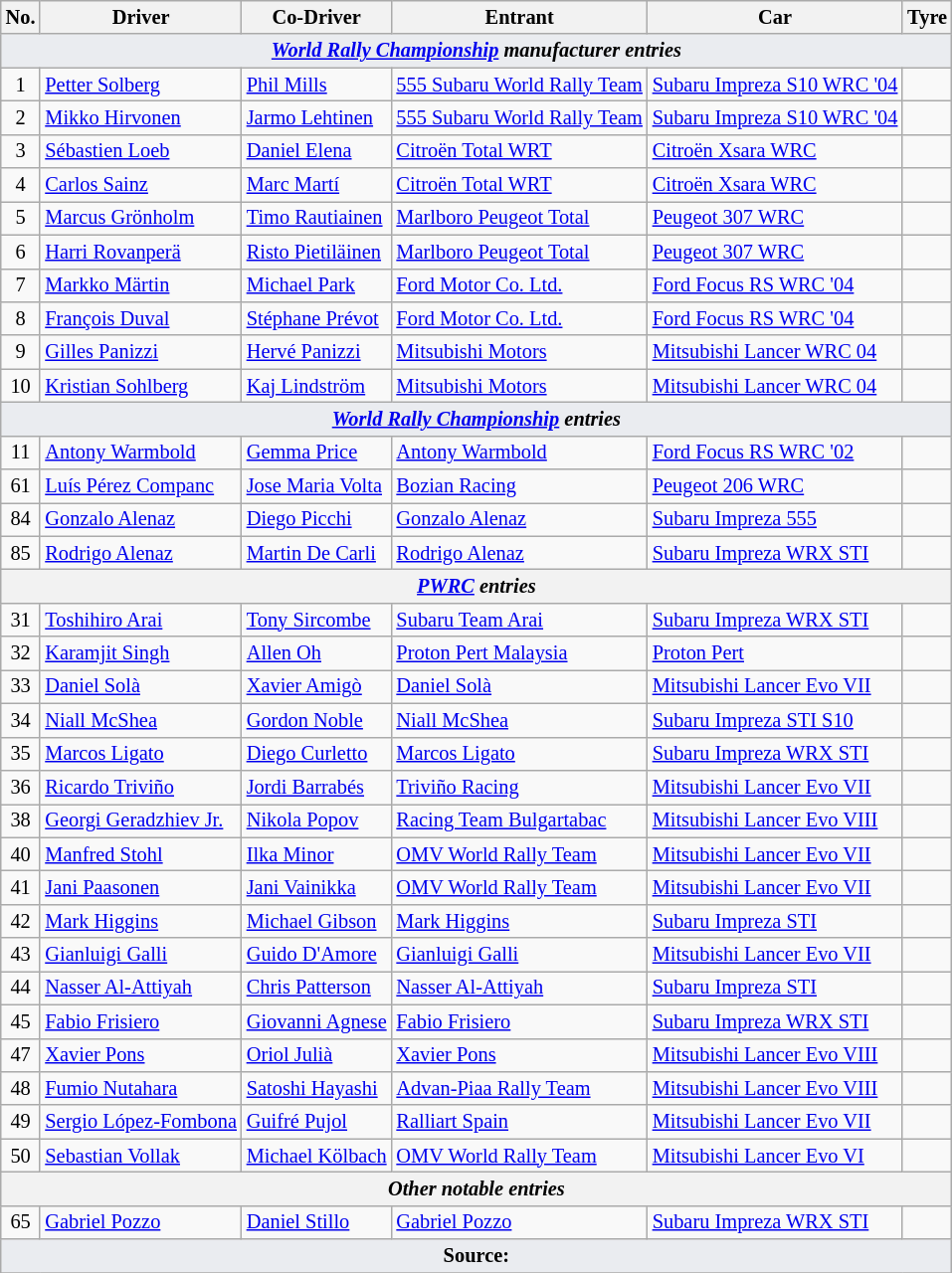<table class="wikitable" style="font-size: 85%;">
<tr>
<th>No.</th>
<th>Driver</th>
<th>Co-Driver</th>
<th>Entrant</th>
<th>Car</th>
<th>Tyre</th>
</tr>
<tr>
<td style="background-color:#EAECF0; text-align:center" colspan="6"><strong><em><a href='#'>World Rally Championship</a> manufacturer entries</em></strong></td>
</tr>
<tr>
<td align="center">1</td>
<td> <a href='#'>Petter Solberg</a></td>
<td> <a href='#'>Phil Mills</a></td>
<td> <a href='#'>555 Subaru World Rally Team</a></td>
<td><a href='#'>Subaru Impreza S10 WRC '04</a></td>
<td align="center"></td>
</tr>
<tr>
<td align="center">2</td>
<td> <a href='#'>Mikko Hirvonen</a></td>
<td> <a href='#'>Jarmo Lehtinen</a></td>
<td> <a href='#'>555 Subaru World Rally Team</a></td>
<td><a href='#'>Subaru Impreza S10 WRC '04</a></td>
<td align="center"></td>
</tr>
<tr>
<td align="center">3</td>
<td> <a href='#'>Sébastien Loeb</a></td>
<td> <a href='#'>Daniel Elena</a></td>
<td> <a href='#'>Citroën Total WRT</a></td>
<td><a href='#'>Citroën Xsara WRC</a></td>
<td align="center"></td>
</tr>
<tr>
<td align="center">4</td>
<td> <a href='#'>Carlos Sainz</a></td>
<td> <a href='#'>Marc Martí</a></td>
<td> <a href='#'>Citroën Total WRT</a></td>
<td><a href='#'>Citroën Xsara WRC</a></td>
<td align="center"></td>
</tr>
<tr>
<td align="center">5</td>
<td> <a href='#'>Marcus Grönholm</a></td>
<td> <a href='#'>Timo Rautiainen</a></td>
<td> <a href='#'>Marlboro Peugeot Total</a></td>
<td><a href='#'>Peugeot 307 WRC</a></td>
<td align="center"></td>
</tr>
<tr>
<td align="center">6</td>
<td> <a href='#'>Harri Rovanperä</a></td>
<td> <a href='#'>Risto Pietiläinen</a></td>
<td> <a href='#'>Marlboro Peugeot Total</a></td>
<td><a href='#'>Peugeot 307 WRC</a></td>
<td align="center"></td>
</tr>
<tr>
<td align="center">7</td>
<td> <a href='#'>Markko Märtin</a></td>
<td> <a href='#'>Michael Park</a></td>
<td> <a href='#'>Ford Motor Co. Ltd.</a></td>
<td><a href='#'>Ford Focus RS WRC '04</a></td>
<td align="center"></td>
</tr>
<tr>
<td align="center">8</td>
<td> <a href='#'>François Duval</a></td>
<td> <a href='#'>Stéphane Prévot</a></td>
<td> <a href='#'>Ford Motor Co. Ltd.</a></td>
<td><a href='#'>Ford Focus RS WRC '04</a></td>
<td align="center"></td>
</tr>
<tr>
<td align="center">9</td>
<td> <a href='#'>Gilles Panizzi</a></td>
<td> <a href='#'>Hervé Panizzi</a></td>
<td> <a href='#'>Mitsubishi Motors</a></td>
<td><a href='#'>Mitsubishi Lancer WRC 04</a></td>
<td align="center"></td>
</tr>
<tr>
<td align="center">10</td>
<td> <a href='#'>Kristian Sohlberg</a></td>
<td> <a href='#'>Kaj Lindström</a></td>
<td> <a href='#'>Mitsubishi Motors</a></td>
<td><a href='#'>Mitsubishi Lancer WRC 04</a></td>
<td align="center"></td>
</tr>
<tr>
<td style="background-color:#EAECF0; text-align:center" colspan="6"><strong><em><a href='#'>World Rally Championship</a> entries</em></strong></td>
</tr>
<tr>
<td align="center">11</td>
<td> <a href='#'>Antony Warmbold</a></td>
<td> <a href='#'>Gemma Price</a></td>
<td> <a href='#'>Antony Warmbold</a></td>
<td><a href='#'>Ford Focus RS WRC '02</a></td>
<td align="center"></td>
</tr>
<tr>
<td align="center">61</td>
<td> <a href='#'>Luís Pérez Companc</a></td>
<td> <a href='#'>Jose Maria Volta</a></td>
<td> <a href='#'>Bozian Racing</a></td>
<td><a href='#'>Peugeot 206 WRC</a></td>
<td align="center"></td>
</tr>
<tr>
<td align="center">84</td>
<td> <a href='#'>Gonzalo Alenaz</a></td>
<td> <a href='#'>Diego Picchi</a></td>
<td> <a href='#'>Gonzalo Alenaz</a></td>
<td><a href='#'>Subaru Impreza 555</a></td>
<td></td>
</tr>
<tr>
<td align="center">85</td>
<td> <a href='#'>Rodrigo Alenaz</a></td>
<td> <a href='#'>Martin De Carli</a></td>
<td> <a href='#'>Rodrigo Alenaz</a></td>
<td><a href='#'>Subaru Impreza WRX STI</a></td>
<td></td>
</tr>
<tr>
<th colspan="6"><em><a href='#'>PWRC</a> entries</em></th>
</tr>
<tr>
<td align="center">31</td>
<td> <a href='#'>Toshihiro Arai</a></td>
<td> <a href='#'>Tony Sircombe</a></td>
<td> <a href='#'>Subaru Team Arai</a></td>
<td><a href='#'>Subaru Impreza WRX STI</a></td>
<td align="center"></td>
</tr>
<tr>
<td align="center">32</td>
<td> <a href='#'>Karamjit Singh</a></td>
<td> <a href='#'>Allen Oh</a></td>
<td> <a href='#'>Proton Pert Malaysia</a></td>
<td><a href='#'>Proton Pert</a></td>
<td align="center"></td>
</tr>
<tr>
<td align="center">33</td>
<td> <a href='#'>Daniel Solà</a></td>
<td> <a href='#'>Xavier Amigò</a></td>
<td> <a href='#'>Daniel Solà</a></td>
<td><a href='#'>Mitsubishi Lancer Evo VII</a></td>
<td align="center"></td>
</tr>
<tr>
<td align="center">34</td>
<td> <a href='#'>Niall McShea</a></td>
<td> <a href='#'>Gordon Noble</a></td>
<td> <a href='#'>Niall McShea</a></td>
<td><a href='#'>Subaru Impreza STI S10</a></td>
<td></td>
</tr>
<tr>
<td align="center">35</td>
<td> <a href='#'>Marcos Ligato</a></td>
<td> <a href='#'>Diego Curletto</a></td>
<td> <a href='#'>Marcos Ligato</a></td>
<td><a href='#'>Subaru Impreza WRX STI</a></td>
<td></td>
</tr>
<tr>
<td align="center">36</td>
<td> <a href='#'>Ricardo Triviño</a></td>
<td> <a href='#'>Jordi Barrabés</a></td>
<td> <a href='#'>Triviño Racing</a></td>
<td><a href='#'>Mitsubishi Lancer Evo VII</a></td>
<td></td>
</tr>
<tr>
<td align="center">38</td>
<td> <a href='#'>Georgi Geradzhiev Jr.</a></td>
<td> <a href='#'>Nikola Popov</a></td>
<td> <a href='#'>Racing Team Bulgartabac</a></td>
<td><a href='#'>Mitsubishi Lancer Evo VIII</a></td>
<td></td>
</tr>
<tr>
<td align="center">40</td>
<td> <a href='#'>Manfred Stohl</a></td>
<td> <a href='#'>Ilka Minor</a></td>
<td> <a href='#'>OMV World Rally Team</a></td>
<td><a href='#'>Mitsubishi Lancer Evo VII</a></td>
<td align="center"></td>
</tr>
<tr>
<td align="center">41</td>
<td> <a href='#'>Jani Paasonen</a></td>
<td> <a href='#'>Jani Vainikka</a></td>
<td> <a href='#'>OMV World Rally Team</a></td>
<td><a href='#'>Mitsubishi Lancer Evo VII</a></td>
<td align="center"></td>
</tr>
<tr>
<td align="center">42</td>
<td> <a href='#'>Mark Higgins</a></td>
<td> <a href='#'>Michael Gibson</a></td>
<td> <a href='#'>Mark Higgins</a></td>
<td><a href='#'>Subaru Impreza STI</a></td>
<td></td>
</tr>
<tr>
<td align="center">43</td>
<td> <a href='#'>Gianluigi Galli</a></td>
<td> <a href='#'>Guido D'Amore</a></td>
<td> <a href='#'>Gianluigi Galli</a></td>
<td><a href='#'>Mitsubishi Lancer Evo VII</a></td>
<td align="center"></td>
</tr>
<tr>
<td align="center">44</td>
<td> <a href='#'>Nasser Al-Attiyah</a></td>
<td> <a href='#'>Chris Patterson</a></td>
<td> <a href='#'>Nasser Al-Attiyah</a></td>
<td><a href='#'>Subaru Impreza STI</a></td>
<td></td>
</tr>
<tr>
<td align="center">45</td>
<td> <a href='#'>Fabio Frisiero</a></td>
<td> <a href='#'>Giovanni Agnese</a></td>
<td> <a href='#'>Fabio Frisiero</a></td>
<td><a href='#'>Subaru Impreza WRX STI</a></td>
<td></td>
</tr>
<tr>
<td align="center">47</td>
<td> <a href='#'>Xavier Pons</a></td>
<td> <a href='#'>Oriol Julià</a></td>
<td> <a href='#'>Xavier Pons</a></td>
<td><a href='#'>Mitsubishi Lancer Evo VIII</a></td>
<td align="center"></td>
</tr>
<tr>
<td align="center">48</td>
<td> <a href='#'>Fumio Nutahara</a></td>
<td> <a href='#'>Satoshi Hayashi</a></td>
<td> <a href='#'>Advan-Piaa Rally Team</a></td>
<td><a href='#'>Mitsubishi Lancer Evo VIII</a></td>
<td align="center"></td>
</tr>
<tr>
<td align="center">49</td>
<td> <a href='#'>Sergio López-Fombona</a></td>
<td> <a href='#'>Guifré Pujol</a></td>
<td> <a href='#'>Ralliart Spain</a></td>
<td><a href='#'>Mitsubishi Lancer Evo VII</a></td>
<td></td>
</tr>
<tr>
<td align="center">50</td>
<td> <a href='#'>Sebastian Vollak</a></td>
<td> <a href='#'>Michael Kölbach</a></td>
<td> <a href='#'>OMV World Rally Team</a></td>
<td><a href='#'>Mitsubishi Lancer Evo VI</a></td>
<td align="center"></td>
</tr>
<tr>
<th colspan="6"><em>Other notable entries</em></th>
</tr>
<tr>
<td align="center">65</td>
<td> <a href='#'>Gabriel Pozzo</a></td>
<td> <a href='#'>Daniel Stillo</a></td>
<td> <a href='#'>Gabriel Pozzo</a></td>
<td><a href='#'>Subaru Impreza WRX STI</a></td>
<td></td>
</tr>
<tr>
<td style="background-color:#EAECF0; text-align:center" colspan="6"><strong>Source:</strong></td>
</tr>
<tr>
</tr>
</table>
